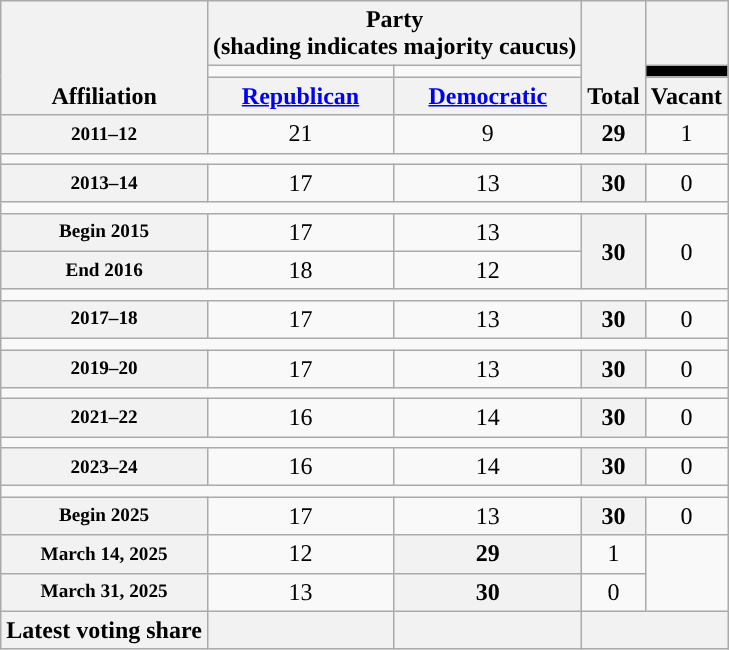<table class="wikitable" style="text-align:center">
<tr style="vertical-align:bottom;">
<th rowspan=3>Affiliation</th>
<th colspan=2>Party <div>(shading indicates majority caucus)</div></th>
<th rowspan=3>Total</th>
<th></th>
</tr>
<tr style="height:5px">
<td style="background-color:"></td>
<td style="background-color:"></td>
<td style="background-color:black"></td>
</tr>
<tr>
<th><a href='#'>Republican</a></th>
<th><a href='#'>Democratic</a></th>
<th>Vacant</th>
</tr>
<tr>
<th nowrap style="font-size:80%">2011–12</th>
<td>21</td>
<td>9</td>
<th>29</th>
<td>1</td>
</tr>
<tr>
<td colspan=5></td>
</tr>
<tr>
<th nowrap style="font-size:80%">2013–14</th>
<td>17</td>
<td>13</td>
<th>30</th>
<td>0</td>
</tr>
<tr>
<td colspan=5></td>
</tr>
<tr>
<th nowrap style="font-size:80%">Begin 2015</th>
<td>17</td>
<td>13</td>
<th rowspan=2>30</th>
<td rowspan=2>0</td>
</tr>
<tr>
<th nowrap style="font-size:80%">End 2016</th>
<td>18</td>
<td>12</td>
</tr>
<tr>
<td colspan=5></td>
</tr>
<tr>
<th nowrap style="font-size:80%">2017–18</th>
<td>17</td>
<td>13</td>
<th>30</th>
<td>0</td>
</tr>
<tr>
<td colspan=5></td>
</tr>
<tr>
<th nowrap style="font-size:80%">2019–20</th>
<td>17</td>
<td>13</td>
<th>30</th>
<td>0</td>
</tr>
<tr>
<td colspan=5></td>
</tr>
<tr>
<th nowrap="" style="font-size:80%">2021–22</th>
<td>16</td>
<td>14</td>
<th>30</th>
<td>0</td>
</tr>
<tr>
<td colspan=5></td>
</tr>
<tr>
<th nowrap="" style="font-size:80%">2023–24</th>
<td>16</td>
<td>14</td>
<th>30</th>
<td>0</td>
</tr>
<tr>
<td colspan=5></td>
</tr>
<tr>
<th nowrap="" style="font-size:80%">Begin 2025</th>
<td>17</td>
<td>13</td>
<th>30</th>
<td>0</td>
</tr>
<tr>
<th nowrap="" style="font-size:80%">March 14, 2025</th>
<td>12</td>
<th>29</th>
<td>1</td>
</tr>
<tr>
<th nowrap="" style="font-size:80%">March 31, 2025</th>
<td>13</td>
<th>30</th>
<td>0</td>
</tr>
<tr>
<th>Latest voting share</th>
<th></th>
<th></th>
<th colspan=2></th>
</tr>
</table>
